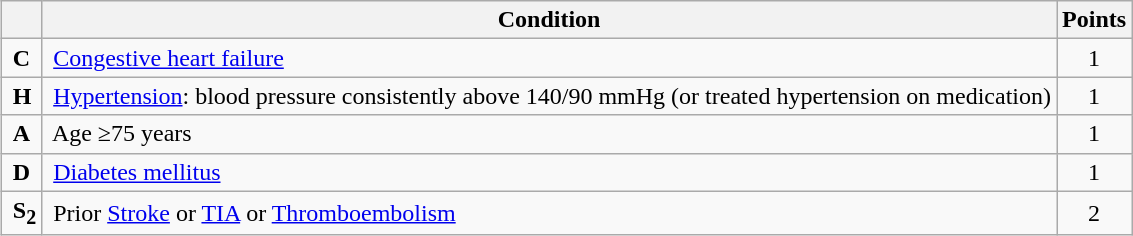<table class="wikitable" style="margin-left:15px">
<tr>
<th></th>
<th>Condition</th>
<th>Points</th>
</tr>
<tr>
<td> <strong>C</strong> </td>
<td> <a href='#'>Congestive heart failure</a></td>
<td style="text-align:center">1</td>
</tr>
<tr>
<td> <strong>H</strong></td>
<td> <a href='#'>Hypertension</a>: blood pressure consistently above 140/90 mmHg (or treated hypertension on medication)</td>
<td style="text-align:center">1</td>
</tr>
<tr>
<td> <strong>A</strong></td>
<td> Age ≥75 years</td>
<td style="text-align:center">1</td>
</tr>
<tr>
<td> <strong>D</strong></td>
<td> <a href='#'>Diabetes mellitus</a></td>
<td style="text-align:center">1</td>
</tr>
<tr>
<td> <strong>S<sub>2</sub></strong></td>
<td> Prior <a href='#'>Stroke</a> or <a href='#'>TIA</a> or <a href='#'>Thromboembolism</a></td>
<td style="text-align:center">2</td>
</tr>
</table>
